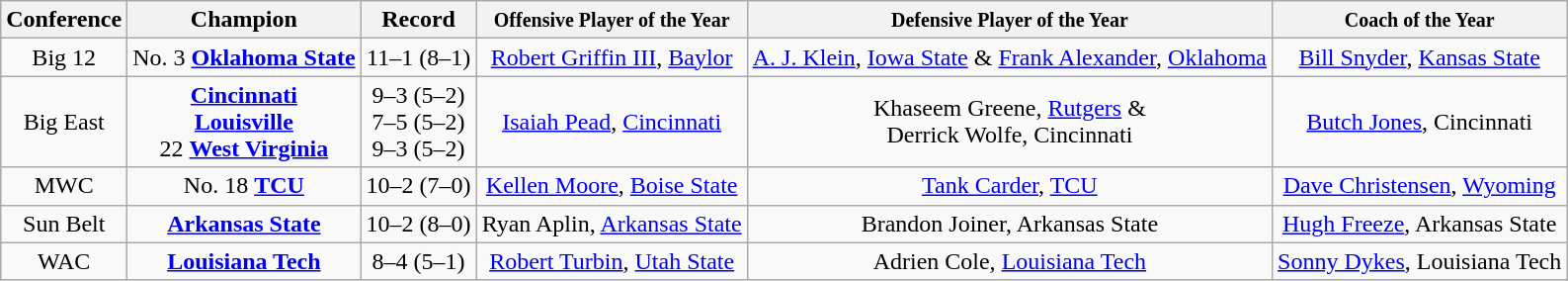<table class="wikitable" style="text-align:center;">
<tr>
<th>Conference</th>
<th>Champion</th>
<th>Record</th>
<th><small>Offensive Player of the Year</small></th>
<th><small>Defensive Player of the Year</small></th>
<th><small>Coach of the Year</small></th>
</tr>
<tr>
<td>Big 12</td>
<td>No. 3 <a href='#'><strong>Oklahoma State</strong></a></td>
<td>11–1 (8–1)</td>
<td><a href='#'>Robert Griffin III</a>, <a href='#'>Baylor</a></td>
<td><a href='#'>A. J. Klein</a>, <a href='#'>Iowa State</a> & <a href='#'>Frank Alexander</a>, <a href='#'>Oklahoma</a></td>
<td><a href='#'>Bill Snyder</a>, <a href='#'>Kansas State</a></td>
</tr>
<tr>
<td>Big East</td>
<td><strong><a href='#'>Cincinnati</a> <br> <a href='#'>Louisville</a></strong><br>22 <strong><a href='#'>West Virginia</a></strong></td>
<td>9–3 (5–2)<br>7–5 (5–2)<br>9–3 (5–2)</td>
<td><a href='#'>Isaiah Pead</a>, <a href='#'>Cincinnati</a></td>
<td>Khaseem Greene, <a href='#'>Rutgers</a> &<br> Derrick Wolfe, Cincinnati</td>
<td><a href='#'>Butch Jones</a>, Cincinnati</td>
</tr>
<tr>
<td>MWC</td>
<td>No. 18 <a href='#'><strong>TCU</strong></a></td>
<td>10–2 (7–0)</td>
<td><a href='#'>Kellen Moore</a>, <a href='#'>Boise State</a></td>
<td><a href='#'>Tank Carder</a>, <a href='#'>TCU</a></td>
<td><a href='#'>Dave Christensen</a>, <a href='#'>Wyoming</a></td>
</tr>
<tr>
<td>Sun Belt</td>
<td><a href='#'><strong>Arkansas State</strong></a></td>
<td>10–2 (8–0)</td>
<td>Ryan Aplin, <a href='#'>Arkansas State</a></td>
<td>Brandon Joiner, Arkansas State</td>
<td><a href='#'>Hugh Freeze</a>, Arkansas State</td>
</tr>
<tr>
<td>WAC</td>
<td><a href='#'><strong>Louisiana Tech</strong></a></td>
<td>8–4 (5–1)</td>
<td><a href='#'>Robert Turbin</a>, <a href='#'>Utah State</a></td>
<td>Adrien Cole, <a href='#'>Louisiana Tech</a></td>
<td><a href='#'>Sonny Dykes</a>, Louisiana Tech</td>
</tr>
</table>
